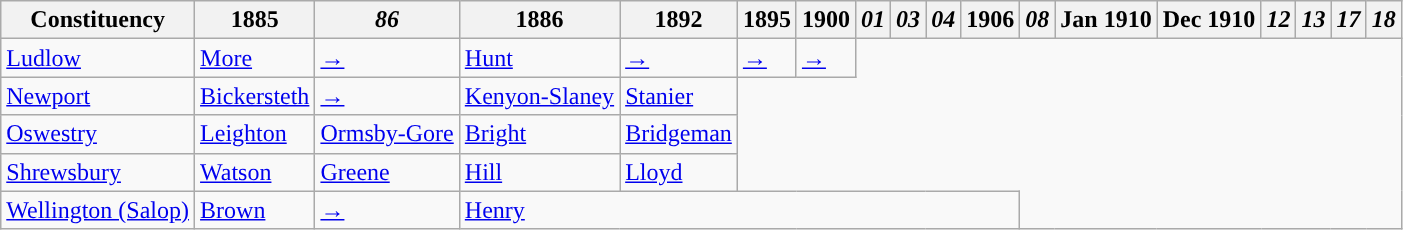<table class="wikitable">
<tr>
<th>Constituency</th>
<th>1885</th>
<th><em>86</em></th>
<th>1886</th>
<th>1892</th>
<th>1895</th>
<th>1900</th>
<th><em>01</em></th>
<th><em>03</em></th>
<th><em>04</em></th>
<th>1906</th>
<th><em>08</em></th>
<th>Jan 1910</th>
<th>Dec 1910</th>
<th><em>12</em></th>
<th><em>13</em></th>
<th><em>17</em></th>
<th><em>18</em></th>
</tr>
<tr>
<td><a href='#'>Ludlow</a></td>
<td><a href='#'>More</a></td>
<td><a href='#'>→</a></td>
<td><a href='#'>Hunt</a></td>
<td><a href='#'>→</a></td>
<td><a href='#'>→</a></td>
<td><a href='#'>→</a></td>
</tr>
<tr>
<td><a href='#'>Newport</a></td>
<td><a href='#'>Bickersteth</a></td>
<td><a href='#'>→</a></td>
<td><a href='#'>Kenyon-Slaney</a></td>
<td><a href='#'>Stanier</a></td>
</tr>
<tr>
<td><a href='#'>Oswestry</a></td>
<td><a href='#'>Leighton</a></td>
<td><a href='#'>Ormsby-Gore</a></td>
<td><a href='#'>Bright</a></td>
<td><a href='#'>Bridgeman</a></td>
</tr>
<tr>
<td><a href='#'>Shrewsbury</a></td>
<td><a href='#'>Watson</a></td>
<td><a href='#'>Greene</a></td>
<td><a href='#'>Hill</a></td>
<td><a href='#'>Lloyd</a></td>
</tr>
<tr>
<td><a href='#'>Wellington (Salop)</a></td>
<td><a href='#'>Brown</a></td>
<td><a href='#'>→</a></td>
<td colspan="8"><a href='#'>Henry</a></td>
</tr>
</table>
